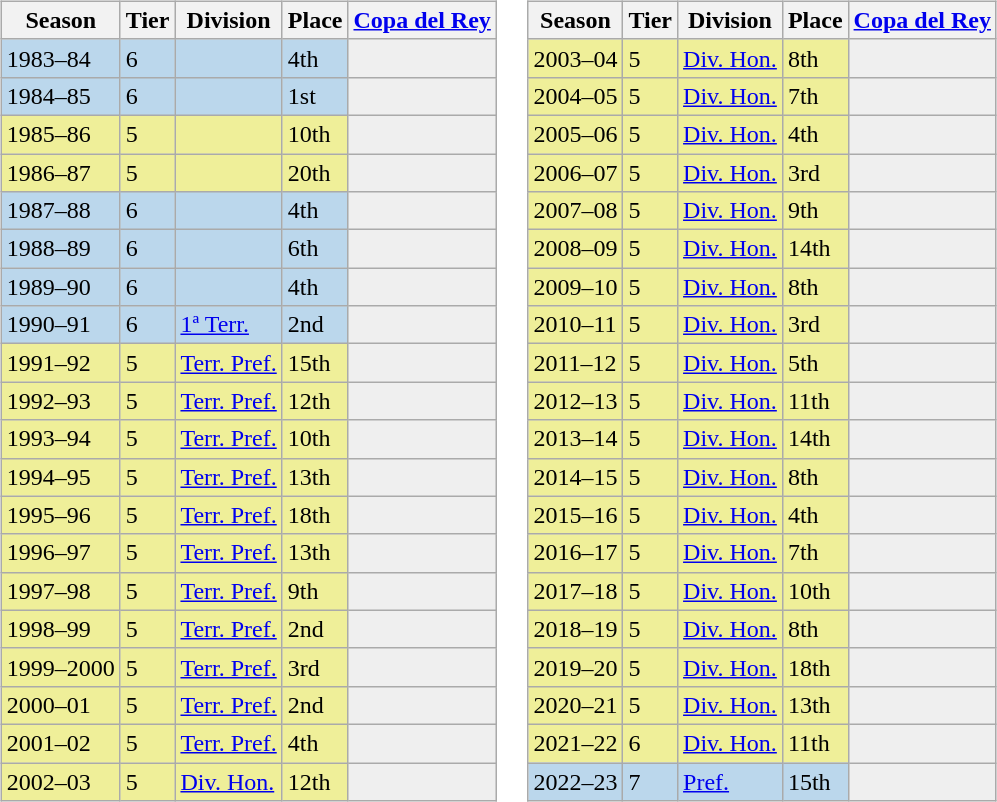<table>
<tr>
<td valign="top" width=0%><br><table class="wikitable">
<tr style="background:#f0f6fa;">
<th>Season</th>
<th>Tier</th>
<th>Division</th>
<th>Place</th>
<th><a href='#'>Copa del Rey</a></th>
</tr>
<tr>
<td style="background:#BBD7EC;">1983–84</td>
<td style="background:#BBD7EC;">6</td>
<td style="background:#BBD7EC;"></td>
<td style="background:#BBD7EC;">4th</td>
<th style="background:#efefef;"></th>
</tr>
<tr>
<td style="background:#BBD7EC;">1984–85</td>
<td style="background:#BBD7EC;">6</td>
<td style="background:#BBD7EC;"></td>
<td style="background:#BBD7EC;">1st</td>
<th style="background:#efefef;"></th>
</tr>
<tr>
<td style="background:#EFEF99;">1985–86</td>
<td style="background:#EFEF99;">5</td>
<td style="background:#EFEF99;"></td>
<td style="background:#EFEF99;">10th</td>
<th style="background:#efefef;"></th>
</tr>
<tr>
<td style="background:#EFEF99;">1986–87</td>
<td style="background:#EFEF99;">5</td>
<td style="background:#EFEF99;"></td>
<td style="background:#EFEF99;">20th</td>
<th style="background:#efefef;"></th>
</tr>
<tr>
<td style="background:#BBD7EC;">1987–88</td>
<td style="background:#BBD7EC;">6</td>
<td style="background:#BBD7EC;"></td>
<td style="background:#BBD7EC;">4th</td>
<th style="background:#EFEFEF;"></th>
</tr>
<tr>
<td style="background:#BBD7EC;">1988–89</td>
<td style="background:#BBD7EC;">6</td>
<td style="background:#BBD7EC;"></td>
<td style="background:#BBD7EC;">6th</td>
<th style="background:#EFEFEF;"></th>
</tr>
<tr>
<td style="background:#BBD7EC;">1989–90</td>
<td style="background:#BBD7EC;">6</td>
<td style="background:#BBD7EC;"></td>
<td style="background:#BBD7EC;">4th</td>
<th style="background:#EFEFEF;"></th>
</tr>
<tr>
<td style="background:#BBD7EC;">1990–91</td>
<td style="background:#BBD7EC;">6</td>
<td style="background:#BBD7EC;"><a href='#'>1ª Terr.</a></td>
<td style="background:#BBD7EC;">2nd</td>
<th style="background:#EFEFEF;"></th>
</tr>
<tr>
<td style="background:#EFEF99;">1991–92</td>
<td style="background:#EFEF99;">5</td>
<td style="background:#EFEF99;"><a href='#'>Terr. Pref.</a></td>
<td style="background:#EFEF99;">15th</td>
<th style="background:#efefef;"></th>
</tr>
<tr>
<td style="background:#EFEF99;">1992–93</td>
<td style="background:#EFEF99;">5</td>
<td style="background:#EFEF99;"><a href='#'>Terr. Pref.</a></td>
<td style="background:#EFEF99;">12th</td>
<th style="background:#efefef;"></th>
</tr>
<tr>
<td style="background:#EFEF99;">1993–94</td>
<td style="background:#EFEF99;">5</td>
<td style="background:#EFEF99;"><a href='#'>Terr. Pref.</a></td>
<td style="background:#EFEF99;">10th</td>
<th style="background:#efefef;"></th>
</tr>
<tr>
<td style="background:#EFEF99;">1994–95</td>
<td style="background:#EFEF99;">5</td>
<td style="background:#EFEF99;"><a href='#'>Terr. Pref.</a></td>
<td style="background:#EFEF99;">13th</td>
<th style="background:#efefef;"></th>
</tr>
<tr>
<td style="background:#EFEF99;">1995–96</td>
<td style="background:#EFEF99;">5</td>
<td style="background:#EFEF99;"><a href='#'>Terr. Pref.</a></td>
<td style="background:#EFEF99;">18th</td>
<th style="background:#efefef;"></th>
</tr>
<tr>
<td style="background:#EFEF99;">1996–97</td>
<td style="background:#EFEF99;">5</td>
<td style="background:#EFEF99;"><a href='#'>Terr. Pref.</a></td>
<td style="background:#EFEF99;">13th</td>
<th style="background:#efefef;"></th>
</tr>
<tr>
<td style="background:#EFEF99;">1997–98</td>
<td style="background:#EFEF99;">5</td>
<td style="background:#EFEF99;"><a href='#'>Terr. Pref.</a></td>
<td style="background:#EFEF99;">9th</td>
<th style="background:#efefef;"></th>
</tr>
<tr>
<td style="background:#EFEF99;">1998–99</td>
<td style="background:#EFEF99;">5</td>
<td style="background:#EFEF99;"><a href='#'>Terr. Pref.</a></td>
<td style="background:#EFEF99;">2nd</td>
<th style="background:#efefef;"></th>
</tr>
<tr>
<td style="background:#EFEF99;">1999–2000</td>
<td style="background:#EFEF99;">5</td>
<td style="background:#EFEF99;"><a href='#'>Terr. Pref.</a></td>
<td style="background:#EFEF99;">3rd</td>
<th style="background:#efefef;"></th>
</tr>
<tr>
<td style="background:#EFEF99;">2000–01</td>
<td style="background:#EFEF99;">5</td>
<td style="background:#EFEF99;"><a href='#'>Terr. Pref.</a></td>
<td style="background:#EFEF99;">2nd</td>
<th style="background:#efefef;"></th>
</tr>
<tr>
<td style="background:#EFEF99;">2001–02</td>
<td style="background:#EFEF99;">5</td>
<td style="background:#EFEF99;"><a href='#'>Terr. Pref.</a></td>
<td style="background:#EFEF99;">4th</td>
<th style="background:#efefef;"></th>
</tr>
<tr>
<td style="background:#EFEF99;">2002–03</td>
<td style="background:#EFEF99;">5</td>
<td style="background:#EFEF99;"><a href='#'>Div. Hon.</a></td>
<td style="background:#EFEF99;">12th</td>
<th style="background:#efefef;"></th>
</tr>
</table>
</td>
<td valign="top" width=0%><br><table class="wikitable">
<tr style="background:#f0f6fa;">
<th>Season</th>
<th>Tier</th>
<th>Division</th>
<th>Place</th>
<th><a href='#'>Copa del Rey</a></th>
</tr>
<tr>
<td style="background:#EFEF99;">2003–04</td>
<td style="background:#EFEF99;">5</td>
<td style="background:#EFEF99;"><a href='#'>Div. Hon.</a></td>
<td style="background:#EFEF99;">8th</td>
<th style="background:#efefef;"></th>
</tr>
<tr>
<td style="background:#EFEF99;">2004–05</td>
<td style="background:#EFEF99;">5</td>
<td style="background:#EFEF99;"><a href='#'>Div. Hon.</a></td>
<td style="background:#EFEF99;">7th</td>
<th style="background:#efefef;"></th>
</tr>
<tr>
<td style="background:#EFEF99;">2005–06</td>
<td style="background:#EFEF99;">5</td>
<td style="background:#EFEF99;"><a href='#'>Div. Hon.</a></td>
<td style="background:#EFEF99;">4th</td>
<th style="background:#efefef;"></th>
</tr>
<tr>
<td style="background:#EFEF99;">2006–07</td>
<td style="background:#EFEF99;">5</td>
<td style="background:#EFEF99;"><a href='#'>Div. Hon.</a></td>
<td style="background:#EFEF99;">3rd</td>
<th style="background:#efefef;"></th>
</tr>
<tr>
<td style="background:#EFEF99;">2007–08</td>
<td style="background:#EFEF99;">5</td>
<td style="background:#EFEF99;"><a href='#'>Div. Hon.</a></td>
<td style="background:#EFEF99;">9th</td>
<th style="background:#efefef;"></th>
</tr>
<tr>
<td style="background:#EFEF99;">2008–09</td>
<td style="background:#EFEF99;">5</td>
<td style="background:#EFEF99;"><a href='#'>Div. Hon.</a></td>
<td style="background:#EFEF99;">14th</td>
<th style="background:#efefef;"></th>
</tr>
<tr>
<td style="background:#EFEF99;">2009–10</td>
<td style="background:#EFEF99;">5</td>
<td style="background:#EFEF99;"><a href='#'>Div. Hon.</a></td>
<td style="background:#EFEF99;">8th</td>
<th style="background:#efefef;"></th>
</tr>
<tr>
<td style="background:#EFEF99;">2010–11</td>
<td style="background:#EFEF99;">5</td>
<td style="background:#EFEF99;"><a href='#'>Div. Hon.</a></td>
<td style="background:#EFEF99;">3rd</td>
<th style="background:#efefef;"></th>
</tr>
<tr>
<td style="background:#EFEF99;">2011–12</td>
<td style="background:#EFEF99;">5</td>
<td style="background:#EFEF99;"><a href='#'>Div. Hon.</a></td>
<td style="background:#EFEF99;">5th</td>
<th style="background:#efefef;"></th>
</tr>
<tr>
<td style="background:#EFEF99;">2012–13</td>
<td style="background:#EFEF99;">5</td>
<td style="background:#EFEF99;"><a href='#'>Div. Hon.</a></td>
<td style="background:#EFEF99;">11th</td>
<th style="background:#efefef;"></th>
</tr>
<tr>
<td style="background:#EFEF99;">2013–14</td>
<td style="background:#EFEF99;">5</td>
<td style="background:#EFEF99;"><a href='#'>Div. Hon.</a></td>
<td style="background:#EFEF99;">14th</td>
<th style="background:#efefef;"></th>
</tr>
<tr>
<td style="background:#EFEF99;">2014–15</td>
<td style="background:#EFEF99;">5</td>
<td style="background:#EFEF99;"><a href='#'>Div. Hon.</a></td>
<td style="background:#EFEF99;">8th</td>
<th style="background:#efefef;"></th>
</tr>
<tr>
<td style="background:#EFEF99;">2015–16</td>
<td style="background:#EFEF99;">5</td>
<td style="background:#EFEF99;"><a href='#'>Div. Hon.</a></td>
<td style="background:#EFEF99;">4th</td>
<th style="background:#efefef;"></th>
</tr>
<tr>
<td style="background:#EFEF99;">2016–17</td>
<td style="background:#EFEF99;">5</td>
<td style="background:#EFEF99;"><a href='#'>Div. Hon.</a></td>
<td style="background:#EFEF99;">7th</td>
<th style="background:#efefef;"></th>
</tr>
<tr>
<td style="background:#EFEF99;">2017–18</td>
<td style="background:#EFEF99;">5</td>
<td style="background:#EFEF99;"><a href='#'>Div. Hon.</a></td>
<td style="background:#EFEF99;">10th</td>
<th style="background:#efefef;"></th>
</tr>
<tr>
<td style="background:#EFEF99;">2018–19</td>
<td style="background:#EFEF99;">5</td>
<td style="background:#EFEF99;"><a href='#'>Div. Hon.</a></td>
<td style="background:#EFEF99;">8th</td>
<th style="background:#efefef;"></th>
</tr>
<tr>
<td style="background:#EFEF99;">2019–20</td>
<td style="background:#EFEF99;">5</td>
<td style="background:#EFEF99;"><a href='#'>Div. Hon.</a></td>
<td style="background:#EFEF99;">18th</td>
<th style="background:#efefef;"></th>
</tr>
<tr>
<td style="background:#EFEF99;">2020–21</td>
<td style="background:#EFEF99;">5</td>
<td style="background:#EFEF99;"><a href='#'>Div. Hon.</a></td>
<td style="background:#EFEF99;">13th</td>
<th style="background:#efefef;"></th>
</tr>
<tr>
<td style="background:#EFEF99;">2021–22</td>
<td style="background:#EFEF99;">6</td>
<td style="background:#EFEF99;"><a href='#'>Div. Hon.</a></td>
<td style="background:#EFEF99;">11th</td>
<th style="background:#efefef;"></th>
</tr>
<tr>
<td style="background:#BBD7EC;">2022–23</td>
<td style="background:#BBD7EC;">7</td>
<td style="background:#BBD7EC;"><a href='#'>Pref.</a></td>
<td style="background:#BBD7EC;">15th</td>
<th style="background:#efefef;"></th>
</tr>
</table>
</td>
</tr>
</table>
